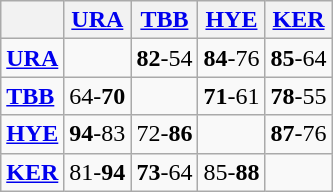<table class="wikitable">
<tr>
<th></th>
<th> <a href='#'>URA</a></th>
<th> <a href='#'>TBB</a></th>
<th> <strong><a href='#'>HYE</a></strong></th>
<th> <strong><a href='#'>KER</a></strong></th>
</tr>
<tr>
<td> <a href='#'><strong>URA</strong></a></td>
<td></td>
<td><strong>82</strong>-54</td>
<td><strong>84</strong>-76</td>
<td><strong>85</strong>-64</td>
</tr>
<tr>
<td> <a href='#'><strong>TBB</strong></a></td>
<td>64-<strong>70</strong></td>
<td></td>
<td><strong>71</strong>-61</td>
<td><strong>78</strong>-55</td>
</tr>
<tr>
<td> <strong><a href='#'>HYE</a></strong></td>
<td><strong>94</strong>-83</td>
<td>72-<strong>86</strong></td>
<td></td>
<td><strong>87</strong>-76</td>
</tr>
<tr>
<td> <strong><a href='#'>KER</a></strong></td>
<td>81-<strong>94</strong></td>
<td><strong>73</strong>-64</td>
<td>85-<strong>88</strong></td>
<td></td>
</tr>
</table>
